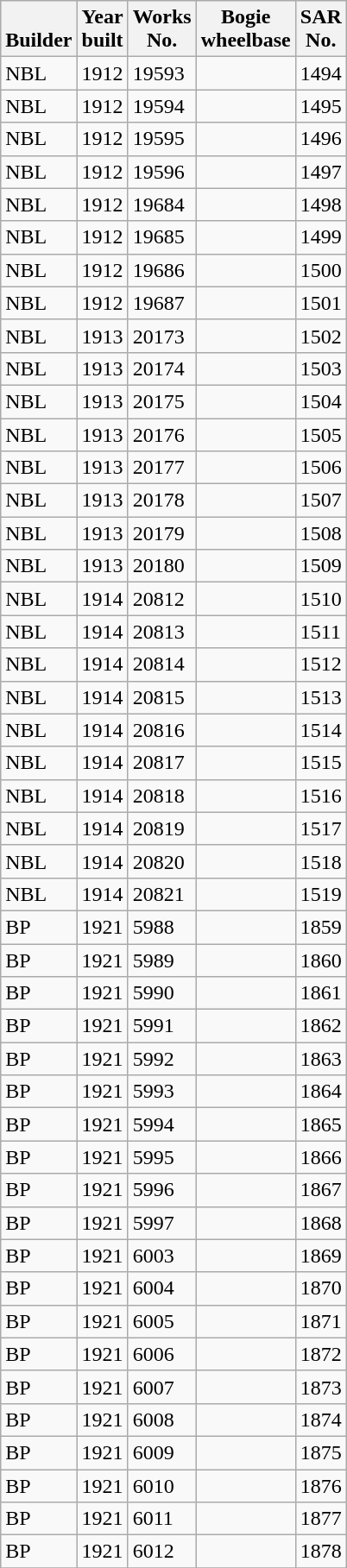<table class="wikitable collapsible collapsed sortable" style="margin:0.5em auto; font-size:100%;">
<tr>
<th><br>Builder</th>
<th>Year<br>built</th>
<th>Works<br>No.</th>
<th>Bogie<br>wheelbase</th>
<th>SAR<br>No.</th>
</tr>
<tr>
<td>NBL</td>
<td>1912</td>
<td>19593</td>
<td></td>
<td>1494</td>
</tr>
<tr>
<td>NBL</td>
<td>1912</td>
<td>19594</td>
<td></td>
<td>1495</td>
</tr>
<tr>
<td>NBL</td>
<td>1912</td>
<td>19595</td>
<td></td>
<td>1496</td>
</tr>
<tr>
<td>NBL</td>
<td>1912</td>
<td>19596</td>
<td></td>
<td>1497</td>
</tr>
<tr>
<td>NBL</td>
<td>1912</td>
<td>19684</td>
<td></td>
<td>1498</td>
</tr>
<tr>
<td>NBL</td>
<td>1912</td>
<td>19685</td>
<td></td>
<td>1499</td>
</tr>
<tr>
<td>NBL</td>
<td>1912</td>
<td>19686</td>
<td></td>
<td>1500</td>
</tr>
<tr>
<td>NBL</td>
<td>1912</td>
<td>19687</td>
<td></td>
<td>1501</td>
</tr>
<tr>
<td>NBL</td>
<td>1913</td>
<td>20173</td>
<td></td>
<td>1502</td>
</tr>
<tr>
<td>NBL</td>
<td>1913</td>
<td>20174</td>
<td></td>
<td>1503</td>
</tr>
<tr>
<td>NBL</td>
<td>1913</td>
<td>20175</td>
<td></td>
<td>1504</td>
</tr>
<tr>
<td>NBL</td>
<td>1913</td>
<td>20176</td>
<td></td>
<td>1505</td>
</tr>
<tr>
<td>NBL</td>
<td>1913</td>
<td>20177</td>
<td></td>
<td>1506</td>
</tr>
<tr>
<td>NBL</td>
<td>1913</td>
<td>20178</td>
<td></td>
<td>1507</td>
</tr>
<tr>
<td>NBL</td>
<td>1913</td>
<td>20179</td>
<td></td>
<td>1508</td>
</tr>
<tr>
<td>NBL</td>
<td>1913</td>
<td>20180</td>
<td></td>
<td>1509</td>
</tr>
<tr>
<td>NBL</td>
<td>1914</td>
<td>20812</td>
<td></td>
<td>1510</td>
</tr>
<tr>
<td>NBL</td>
<td>1914</td>
<td>20813</td>
<td></td>
<td>1511</td>
</tr>
<tr>
<td>NBL</td>
<td>1914</td>
<td>20814</td>
<td></td>
<td>1512</td>
</tr>
<tr>
<td>NBL</td>
<td>1914</td>
<td>20815</td>
<td></td>
<td>1513</td>
</tr>
<tr>
<td>NBL</td>
<td>1914</td>
<td>20816</td>
<td></td>
<td>1514</td>
</tr>
<tr>
<td>NBL</td>
<td>1914</td>
<td>20817</td>
<td></td>
<td>1515</td>
</tr>
<tr>
<td>NBL</td>
<td>1914</td>
<td>20818</td>
<td></td>
<td>1516</td>
</tr>
<tr>
<td>NBL</td>
<td>1914</td>
<td>20819</td>
<td></td>
<td>1517</td>
</tr>
<tr>
<td>NBL</td>
<td>1914</td>
<td>20820</td>
<td></td>
<td>1518</td>
</tr>
<tr>
<td>NBL</td>
<td>1914</td>
<td>20821</td>
<td></td>
<td>1519</td>
</tr>
<tr>
<td>BP</td>
<td>1921</td>
<td>5988</td>
<td></td>
<td>1859</td>
</tr>
<tr>
<td>BP</td>
<td>1921</td>
<td>5989</td>
<td></td>
<td>1860</td>
</tr>
<tr>
<td>BP</td>
<td>1921</td>
<td>5990</td>
<td></td>
<td>1861</td>
</tr>
<tr>
<td>BP</td>
<td>1921</td>
<td>5991</td>
<td></td>
<td>1862</td>
</tr>
<tr>
<td>BP</td>
<td>1921</td>
<td>5992</td>
<td></td>
<td>1863</td>
</tr>
<tr>
<td>BP</td>
<td>1921</td>
<td>5993</td>
<td></td>
<td>1864</td>
</tr>
<tr>
<td>BP</td>
<td>1921</td>
<td>5994</td>
<td></td>
<td>1865</td>
</tr>
<tr>
<td>BP</td>
<td>1921</td>
<td>5995</td>
<td></td>
<td>1866</td>
</tr>
<tr>
<td>BP</td>
<td>1921</td>
<td>5996</td>
<td></td>
<td>1867</td>
</tr>
<tr>
<td>BP</td>
<td>1921</td>
<td>5997</td>
<td></td>
<td>1868</td>
</tr>
<tr>
<td>BP</td>
<td>1921</td>
<td>6003</td>
<td></td>
<td>1869</td>
</tr>
<tr>
<td>BP</td>
<td>1921</td>
<td>6004</td>
<td></td>
<td>1870</td>
</tr>
<tr>
<td>BP</td>
<td>1921</td>
<td>6005</td>
<td></td>
<td>1871</td>
</tr>
<tr>
<td>BP</td>
<td>1921</td>
<td>6006</td>
<td></td>
<td>1872</td>
</tr>
<tr>
<td>BP</td>
<td>1921</td>
<td>6007</td>
<td></td>
<td>1873</td>
</tr>
<tr>
<td>BP</td>
<td>1921</td>
<td>6008</td>
<td></td>
<td>1874</td>
</tr>
<tr>
<td>BP</td>
<td>1921</td>
<td>6009</td>
<td></td>
<td>1875</td>
</tr>
<tr>
<td>BP</td>
<td>1921</td>
<td>6010</td>
<td></td>
<td>1876</td>
</tr>
<tr>
<td>BP</td>
<td>1921</td>
<td>6011</td>
<td></td>
<td>1877</td>
</tr>
<tr>
<td>BP</td>
<td>1921</td>
<td>6012</td>
<td></td>
<td>1878</td>
</tr>
<tr>
</tr>
</table>
